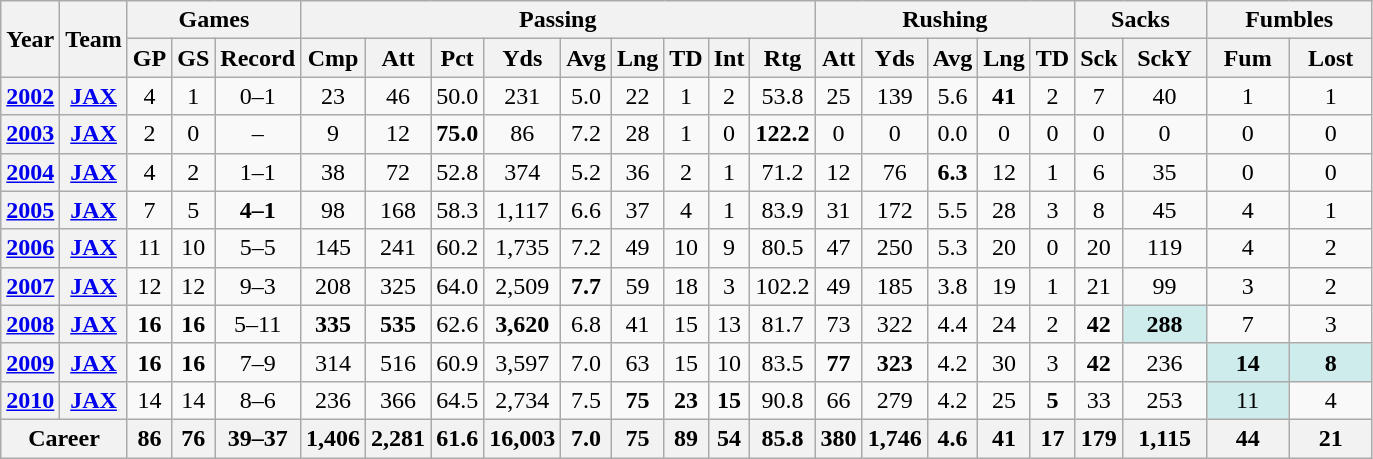<table class=wikitable style="text-align:center;">
<tr>
<th rowspan="2">Year</th>
<th rowspan="2">Team</th>
<th colspan="3">Games</th>
<th colspan="9">Passing</th>
<th colspan="5">Rushing</th>
<th colspan="2">Sacks</th>
<th colspan="2">Fumbles</th>
</tr>
<tr>
<th>GP</th>
<th>GS</th>
<th>Record</th>
<th>Cmp</th>
<th>Att</th>
<th>Pct</th>
<th>Yds</th>
<th>Avg</th>
<th>Lng</th>
<th>TD</th>
<th>Int</th>
<th>Rtg</th>
<th>Att</th>
<th>Yds</th>
<th>Avg</th>
<th>Lng</th>
<th>TD</th>
<th>Sck</th>
<th>SckY</th>
<th>Fum</th>
<th>Lost</th>
</tr>
<tr>
<th><a href='#'>2002</a></th>
<th><a href='#'>JAX</a></th>
<td>4</td>
<td>1</td>
<td>0–1</td>
<td>23</td>
<td>46</td>
<td>50.0</td>
<td>231</td>
<td>5.0</td>
<td>22</td>
<td>1</td>
<td>2</td>
<td>53.8</td>
<td>25</td>
<td>139</td>
<td>5.6</td>
<td><strong>41</strong></td>
<td>2</td>
<td>7</td>
<td>40</td>
<td>1</td>
<td>1</td>
</tr>
<tr>
<th><a href='#'>2003</a></th>
<th><a href='#'>JAX</a></th>
<td>2</td>
<td>0</td>
<td>–</td>
<td>9</td>
<td>12</td>
<td><strong>75.0</strong></td>
<td>86</td>
<td>7.2</td>
<td>28</td>
<td>1</td>
<td>0</td>
<td><strong>122.2</strong></td>
<td>0</td>
<td>0</td>
<td>0.0</td>
<td>0</td>
<td>0</td>
<td>0</td>
<td>0</td>
<td>0</td>
<td>0</td>
</tr>
<tr>
<th><a href='#'>2004</a></th>
<th><a href='#'>JAX</a></th>
<td>4</td>
<td>2</td>
<td>1–1</td>
<td>38</td>
<td>72</td>
<td>52.8</td>
<td>374</td>
<td>5.2</td>
<td>36</td>
<td>2</td>
<td>1</td>
<td>71.2</td>
<td>12</td>
<td>76</td>
<td><strong>6.3</strong></td>
<td>12</td>
<td>1</td>
<td>6</td>
<td>35</td>
<td>0</td>
<td>0</td>
</tr>
<tr>
<th><a href='#'>2005</a></th>
<th><a href='#'>JAX</a></th>
<td>7</td>
<td>5</td>
<td><strong>4–1</strong></td>
<td>98</td>
<td>168</td>
<td>58.3</td>
<td>1,117</td>
<td>6.6</td>
<td>37</td>
<td>4</td>
<td>1</td>
<td>83.9</td>
<td>31</td>
<td>172</td>
<td>5.5</td>
<td>28</td>
<td>3</td>
<td>8</td>
<td>45</td>
<td>4</td>
<td>1</td>
</tr>
<tr>
<th><a href='#'>2006</a></th>
<th><a href='#'>JAX</a></th>
<td>11</td>
<td>10</td>
<td>5–5</td>
<td>145</td>
<td>241</td>
<td>60.2</td>
<td>1,735</td>
<td>7.2</td>
<td>49</td>
<td>10</td>
<td>9</td>
<td>80.5</td>
<td>47</td>
<td>250</td>
<td>5.3</td>
<td>20</td>
<td>0</td>
<td>20</td>
<td>119</td>
<td>4</td>
<td>2</td>
</tr>
<tr>
<th><a href='#'>2007</a></th>
<th><a href='#'>JAX</a></th>
<td>12</td>
<td>12</td>
<td>9–3</td>
<td>208</td>
<td>325</td>
<td>64.0</td>
<td>2,509</td>
<td><strong>7.7</strong></td>
<td>59</td>
<td>18</td>
<td>3</td>
<td>102.2</td>
<td>49</td>
<td>185</td>
<td>3.8</td>
<td>19</td>
<td>1</td>
<td>21</td>
<td>99</td>
<td>3</td>
<td>2</td>
</tr>
<tr>
<th><a href='#'>2008</a></th>
<th><a href='#'>JAX</a></th>
<td><strong>16</strong></td>
<td><strong>16</strong></td>
<td>5–11</td>
<td><strong>335</strong></td>
<td><strong>535</strong></td>
<td>62.6</td>
<td><strong>3,620</strong></td>
<td>6.8</td>
<td>41</td>
<td>15</td>
<td>13</td>
<td>81.7</td>
<td>73</td>
<td>322</td>
<td>4.4</td>
<td>24</td>
<td>2</td>
<td><strong>42</strong></td>
<td style="background:#cfecec; width:3em;"><strong>288</strong></td>
<td>7</td>
<td>3</td>
</tr>
<tr>
<th><a href='#'>2009</a></th>
<th><a href='#'>JAX</a></th>
<td><strong>16</strong></td>
<td><strong>16</strong></td>
<td>7–9</td>
<td>314</td>
<td>516</td>
<td>60.9</td>
<td>3,597</td>
<td>7.0</td>
<td>63</td>
<td>15</td>
<td>10</td>
<td>83.5</td>
<td><strong>77</strong></td>
<td><strong>323</strong></td>
<td>4.2</td>
<td>30</td>
<td>3</td>
<td><strong>42</strong></td>
<td>236</td>
<td style="background:#cfecec; width:3em;"><strong>14</strong></td>
<td style="background:#cfecec; width:3em;"><strong>8</strong></td>
</tr>
<tr>
<th><a href='#'>2010</a></th>
<th><a href='#'>JAX</a></th>
<td>14</td>
<td>14</td>
<td>8–6</td>
<td>236</td>
<td>366</td>
<td>64.5</td>
<td>2,734</td>
<td>7.5</td>
<td><strong>75</strong></td>
<td><strong>23</strong></td>
<td><strong>15</strong></td>
<td>90.8</td>
<td>66</td>
<td>279</td>
<td>4.2</td>
<td>25</td>
<td><strong>5</strong></td>
<td>33</td>
<td>253</td>
<td style="background:#cfecec; width:3em;">11</td>
<td>4</td>
</tr>
<tr>
<th colspan="2">Career</th>
<th>86</th>
<th>76</th>
<th>39–37</th>
<th>1,406</th>
<th>2,281</th>
<th>61.6</th>
<th>16,003</th>
<th>7.0</th>
<th>75</th>
<th>89</th>
<th>54</th>
<th>85.8</th>
<th>380</th>
<th>1,746</th>
<th>4.6</th>
<th>41</th>
<th>17</th>
<th>179</th>
<th>1,115</th>
<th>44</th>
<th>21</th>
</tr>
</table>
